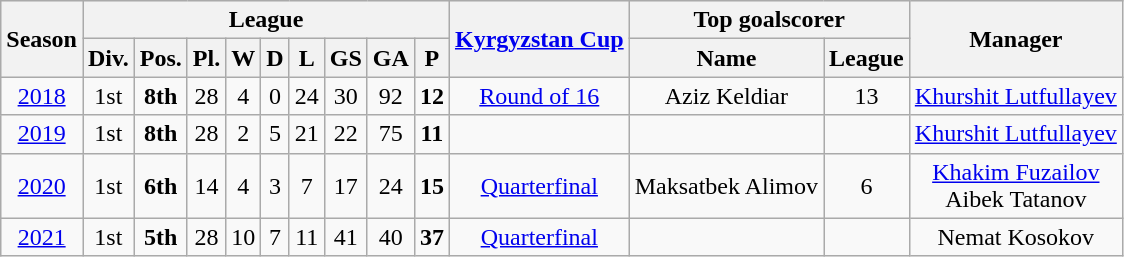<table class="wikitable">
<tr style="background:#efefef;">
<th rowspan="2">Season</th>
<th colspan="9">League</th>
<th rowspan="2"><a href='#'>Kyrgyzstan Cup</a></th>
<th colspan="2">Top goalscorer</th>
<th rowspan="2">Manager</th>
</tr>
<tr>
<th>Div.</th>
<th>Pos.</th>
<th>Pl.</th>
<th>W</th>
<th>D</th>
<th>L</th>
<th>GS</th>
<th>GA</th>
<th>P</th>
<th>Name</th>
<th>League</th>
</tr>
<tr>
<td align=center><a href='#'>2018</a></td>
<td align=center>1st</td>
<td align=center><strong>8th</strong></td>
<td align=center>28</td>
<td align=center>4</td>
<td align=center>0</td>
<td align=center>24</td>
<td align=center>30</td>
<td align=center>92</td>
<td align=center><strong>12</strong></td>
<td align=center><a href='#'>Round of 16</a></td>
<td align=center>Aziz Keldiar</td>
<td align=center>13</td>
<td align=center><a href='#'>Khurshit Lutfullayev</a></td>
</tr>
<tr>
<td align=center><a href='#'>2019</a></td>
<td align=center>1st</td>
<td align=center><strong>8th</strong></td>
<td align=center>28</td>
<td align=center>2</td>
<td align=center>5</td>
<td align=center>21</td>
<td align=center>22</td>
<td align=center>75</td>
<td align=center><strong>11</strong></td>
<td align=center><a href='#'></a></td>
<td align=center></td>
<td align=center></td>
<td align=center><a href='#'>Khurshit Lutfullayev</a></td>
</tr>
<tr>
<td align=center><a href='#'>2020</a></td>
<td align=center>1st</td>
<td align=center><strong>6th</strong></td>
<td align=center>14</td>
<td align=center>4</td>
<td align=center>3</td>
<td align=center>7</td>
<td align=center>17</td>
<td align=center>24</td>
<td align=center><strong>15</strong></td>
<td align=center><a href='#'>Quarterfinal</a></td>
<td align=center>Maksatbek Alimov</td>
<td align=center>6</td>
<td align=center><a href='#'>Khakim Fuzailov</a> <br> Aibek Tatanov</td>
</tr>
<tr>
<td align=center><a href='#'>2021</a></td>
<td align=center>1st</td>
<td align=center><strong>5th</strong></td>
<td align=center>28</td>
<td align=center>10</td>
<td align=center>7</td>
<td align=center>11</td>
<td align=center>41</td>
<td align=center>40</td>
<td align=center><strong>37</strong></td>
<td align=center><a href='#'>Quarterfinal</a></td>
<td align=center></td>
<td align=center></td>
<td align=center>Nemat Kosokov</td>
</tr>
</table>
